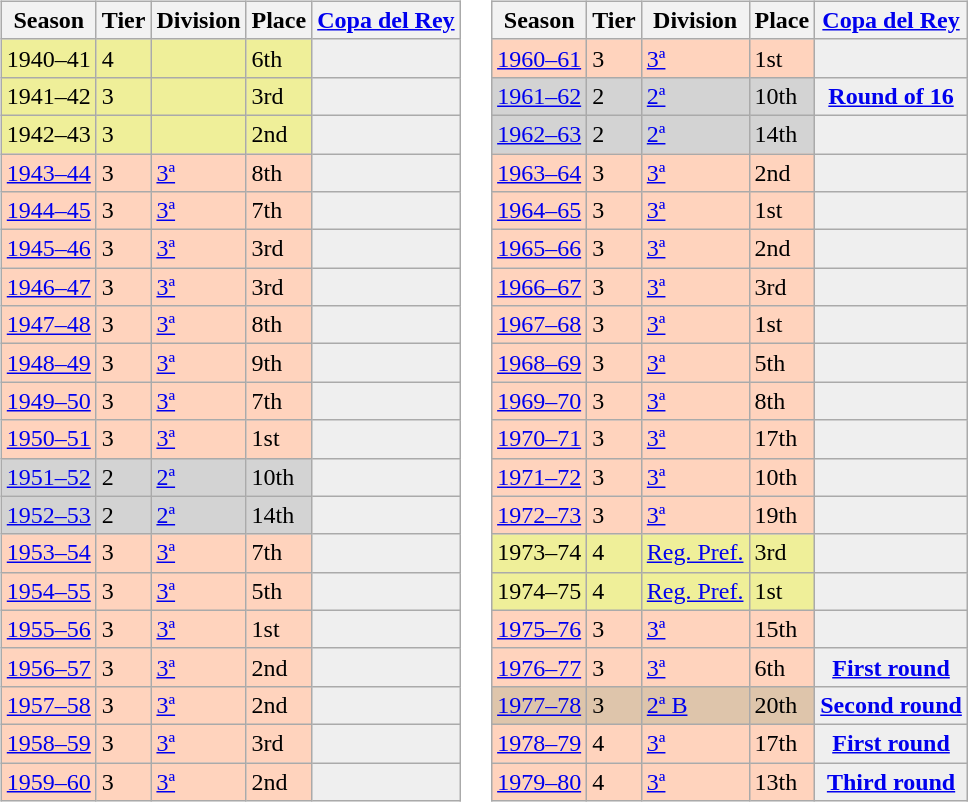<table>
<tr>
<td valign="top" width="0%"><br><table class="wikitable">
<tr style="background:#f0f6fa;">
<th>Season</th>
<th>Tier</th>
<th>Division</th>
<th>Place</th>
<th><a href='#'>Copa del Rey</a></th>
</tr>
<tr>
<td style="background:#EFEF99;">1940–41</td>
<td style="background:#EFEF99;">4</td>
<td style="background:#EFEF99;"></td>
<td style="background:#EFEF99;">6th</td>
<th style="background:#efefef;"></th>
</tr>
<tr>
<td style="background:#EFEF99;">1941–42</td>
<td style="background:#EFEF99;">3</td>
<td style="background:#EFEF99;"></td>
<td style="background:#EFEF99;">3rd</td>
<th style="background:#efefef;"></th>
</tr>
<tr>
<td style="background:#EFEF99;">1942–43</td>
<td style="background:#EFEF99;">3</td>
<td style="background:#EFEF99;"></td>
<td style="background:#EFEF99;">2nd</td>
<th style="background:#efefef;"></th>
</tr>
<tr>
<td style="background:#FFD3BD;"><a href='#'>1943–44</a></td>
<td style="background:#FFD3BD;">3</td>
<td style="background:#FFD3BD;"><a href='#'>3ª</a></td>
<td style="background:#FFD3BD;">8th</td>
<th style="background:#efefef;"></th>
</tr>
<tr>
<td style="background:#FFD3BD;"><a href='#'>1944–45</a></td>
<td style="background:#FFD3BD;">3</td>
<td style="background:#FFD3BD;"><a href='#'>3ª</a></td>
<td style="background:#FFD3BD;">7th</td>
<th style="background:#efefef;"></th>
</tr>
<tr>
<td style="background:#FFD3BD;"><a href='#'>1945–46</a></td>
<td style="background:#FFD3BD;">3</td>
<td style="background:#FFD3BD;"><a href='#'>3ª</a></td>
<td style="background:#FFD3BD;">3rd</td>
<th style="background:#efefef;"></th>
</tr>
<tr>
<td style="background:#FFD3BD;"><a href='#'>1946–47</a></td>
<td style="background:#FFD3BD;">3</td>
<td style="background:#FFD3BD;"><a href='#'>3ª</a></td>
<td style="background:#FFD3BD;">3rd</td>
<th style="background:#efefef;"></th>
</tr>
<tr>
<td style="background:#FFD3BD;"><a href='#'>1947–48</a></td>
<td style="background:#FFD3BD;">3</td>
<td style="background:#FFD3BD;"><a href='#'>3ª</a></td>
<td style="background:#FFD3BD;">8th</td>
<th style="background:#efefef;"></th>
</tr>
<tr>
<td style="background:#FFD3BD;"><a href='#'>1948–49</a></td>
<td style="background:#FFD3BD;">3</td>
<td style="background:#FFD3BD;"><a href='#'>3ª</a></td>
<td style="background:#FFD3BD;">9th</td>
<th style="background:#efefef;"></th>
</tr>
<tr>
<td style="background:#FFD3BD;"><a href='#'>1949–50</a></td>
<td style="background:#FFD3BD;">3</td>
<td style="background:#FFD3BD;"><a href='#'>3ª</a></td>
<td style="background:#FFD3BD;">7th</td>
<th style="background:#efefef;"></th>
</tr>
<tr>
<td style="background:#FFD3BD;"><a href='#'>1950–51</a></td>
<td style="background:#FFD3BD;">3</td>
<td style="background:#FFD3BD;"><a href='#'>3ª</a></td>
<td style="background:#FFD3BD;">1st</td>
<th style="background:#efefef;"></th>
</tr>
<tr>
<td style="background:#D3D3D3;"><a href='#'>1951–52</a></td>
<td style="background:#D3D3D3;">2</td>
<td style="background:#D3D3D3;"><a href='#'>2ª</a></td>
<td style="background:#D3D3D3;">10th</td>
<th style="background:#efefef;"></th>
</tr>
<tr>
<td style="background:#D3D3D3;"><a href='#'>1952–53</a></td>
<td style="background:#D3D3D3;">2</td>
<td style="background:#D3D3D3;"><a href='#'>2ª</a></td>
<td style="background:#D3D3D3;">14th</td>
<th style="background:#efefef;"></th>
</tr>
<tr>
<td style="background:#FFD3BD;"><a href='#'>1953–54</a></td>
<td style="background:#FFD3BD;">3</td>
<td style="background:#FFD3BD;"><a href='#'>3ª</a></td>
<td style="background:#FFD3BD;">7th</td>
<th style="background:#efefef;"></th>
</tr>
<tr>
<td style="background:#FFD3BD;"><a href='#'>1954–55</a></td>
<td style="background:#FFD3BD;">3</td>
<td style="background:#FFD3BD;"><a href='#'>3ª</a></td>
<td style="background:#FFD3BD;">5th</td>
<th style="background:#efefef;"></th>
</tr>
<tr>
<td style="background:#FFD3BD;"><a href='#'>1955–56</a></td>
<td style="background:#FFD3BD;">3</td>
<td style="background:#FFD3BD;"><a href='#'>3ª</a></td>
<td style="background:#FFD3BD;">1st</td>
<th style="background:#efefef;"></th>
</tr>
<tr>
<td style="background:#FFD3BD;"><a href='#'>1956–57</a></td>
<td style="background:#FFD3BD;">3</td>
<td style="background:#FFD3BD;"><a href='#'>3ª</a></td>
<td style="background:#FFD3BD;">2nd</td>
<th style="background:#efefef;"></th>
</tr>
<tr>
<td style="background:#FFD3BD;"><a href='#'>1957–58</a></td>
<td style="background:#FFD3BD;">3</td>
<td style="background:#FFD3BD;"><a href='#'>3ª</a></td>
<td style="background:#FFD3BD;">2nd</td>
<th style="background:#efefef;"></th>
</tr>
<tr>
<td style="background:#FFD3BD;"><a href='#'>1958–59</a></td>
<td style="background:#FFD3BD;">3</td>
<td style="background:#FFD3BD;"><a href='#'>3ª</a></td>
<td style="background:#FFD3BD;">3rd</td>
<th style="background:#efefef;"></th>
</tr>
<tr>
<td style="background:#FFD3BD;"><a href='#'>1959–60</a></td>
<td style="background:#FFD3BD;">3</td>
<td style="background:#FFD3BD;"><a href='#'>3ª</a></td>
<td style="background:#FFD3BD;">2nd</td>
<th style="background:#efefef;"></th>
</tr>
</table>
</td>
<td valign="top" width="0%"><br><table class="wikitable">
<tr style="background:#f0f6fa;">
<th>Season</th>
<th>Tier</th>
<th>Division</th>
<th>Place</th>
<th><a href='#'>Copa del Rey</a></th>
</tr>
<tr>
<td style="background:#FFD3BD;"><a href='#'>1960–61</a></td>
<td style="background:#FFD3BD;">3</td>
<td style="background:#FFD3BD;"><a href='#'>3ª</a></td>
<td style="background:#FFD3BD;">1st</td>
<th style="background:#efefef;"></th>
</tr>
<tr>
<td style="background:#D3D3D3;"><a href='#'>1961–62</a></td>
<td style="background:#D3D3D3;">2</td>
<td style="background:#D3D3D3;"><a href='#'>2ª</a></td>
<td style="background:#D3D3D3;">10th</td>
<th style="background:#efefef;"><a href='#'>Round of 16</a></th>
</tr>
<tr>
<td style="background:#D3D3D3;"><a href='#'>1962–63</a></td>
<td style="background:#D3D3D3;">2</td>
<td style="background:#D3D3D3;"><a href='#'>2ª</a></td>
<td style="background:#D3D3D3;">14th</td>
<th style="background:#efefef;"></th>
</tr>
<tr>
<td style="background:#FFD3BD;"><a href='#'>1963–64</a></td>
<td style="background:#FFD3BD;">3</td>
<td style="background:#FFD3BD;"><a href='#'>3ª</a></td>
<td style="background:#FFD3BD;">2nd</td>
<th style="background:#efefef;"></th>
</tr>
<tr>
<td style="background:#FFD3BD;"><a href='#'>1964–65</a></td>
<td style="background:#FFD3BD;">3</td>
<td style="background:#FFD3BD;"><a href='#'>3ª</a></td>
<td style="background:#FFD3BD;">1st</td>
<th style="background:#efefef;"></th>
</tr>
<tr>
<td style="background:#FFD3BD;"><a href='#'>1965–66</a></td>
<td style="background:#FFD3BD;">3</td>
<td style="background:#FFD3BD;"><a href='#'>3ª</a></td>
<td style="background:#FFD3BD;">2nd</td>
<th style="background:#efefef;"></th>
</tr>
<tr>
<td style="background:#FFD3BD;"><a href='#'>1966–67</a></td>
<td style="background:#FFD3BD;">3</td>
<td style="background:#FFD3BD;"><a href='#'>3ª</a></td>
<td style="background:#FFD3BD;">3rd</td>
<th style="background:#efefef;"></th>
</tr>
<tr>
<td style="background:#FFD3BD;"><a href='#'>1967–68</a></td>
<td style="background:#FFD3BD;">3</td>
<td style="background:#FFD3BD;"><a href='#'>3ª</a></td>
<td style="background:#FFD3BD;">1st</td>
<th style="background:#efefef;"></th>
</tr>
<tr>
<td style="background:#FFD3BD;"><a href='#'>1968–69</a></td>
<td style="background:#FFD3BD;">3</td>
<td style="background:#FFD3BD;"><a href='#'>3ª</a></td>
<td style="background:#FFD3BD;">5th</td>
<th style="background:#efefef;"></th>
</tr>
<tr>
<td style="background:#FFD3BD;"><a href='#'>1969–70</a></td>
<td style="background:#FFD3BD;">3</td>
<td style="background:#FFD3BD;"><a href='#'>3ª</a></td>
<td style="background:#FFD3BD;">8th</td>
<th style="background:#efefef;"></th>
</tr>
<tr>
<td style="background:#FFD3BD;"><a href='#'>1970–71</a></td>
<td style="background:#FFD3BD;">3</td>
<td style="background:#FFD3BD;"><a href='#'>3ª</a></td>
<td style="background:#FFD3BD;">17th</td>
<th style="background:#efefef;"></th>
</tr>
<tr>
<td style="background:#FFD3BD;"><a href='#'>1971–72</a></td>
<td style="background:#FFD3BD;">3</td>
<td style="background:#FFD3BD;"><a href='#'>3ª</a></td>
<td style="background:#FFD3BD;">10th</td>
<th style="background:#efefef;"></th>
</tr>
<tr>
<td style="background:#FFD3BD;"><a href='#'>1972–73</a></td>
<td style="background:#FFD3BD;">3</td>
<td style="background:#FFD3BD;"><a href='#'>3ª</a></td>
<td style="background:#FFD3BD;">19th</td>
<th style="background:#efefef;"></th>
</tr>
<tr>
<td style="background:#EFEF99;">1973–74</td>
<td style="background:#EFEF99;">4</td>
<td style="background:#EFEF99;"><a href='#'>Reg. Pref.</a></td>
<td style="background:#EFEF99;">3rd</td>
<th style="background:#efefef;"></th>
</tr>
<tr>
<td style="background:#EFEF99;">1974–75</td>
<td style="background:#EFEF99;">4</td>
<td style="background:#EFEF99;"><a href='#'>Reg. Pref.</a></td>
<td style="background:#EFEF99;">1st</td>
<th style="background:#efefef;"></th>
</tr>
<tr>
<td style="background:#FFD3BD;"><a href='#'>1975–76</a></td>
<td style="background:#FFD3BD;">3</td>
<td style="background:#FFD3BD;"><a href='#'>3ª</a></td>
<td style="background:#FFD3BD;">15th</td>
<th style="background:#efefef;"></th>
</tr>
<tr>
<td style="background:#FFD3BD;"><a href='#'>1976–77</a></td>
<td style="background:#FFD3BD;">3</td>
<td style="background:#FFD3BD;"><a href='#'>3ª</a></td>
<td style="background:#FFD3BD;">6th</td>
<th style="background:#efefef;"><a href='#'>First round</a></th>
</tr>
<tr>
<td style="background:#DEC5AB;"><a href='#'>1977–78</a></td>
<td style="background:#DEC5AB;">3</td>
<td style="background:#DEC5AB;"><a href='#'>2ª B</a></td>
<td style="background:#DEC5AB;">20th</td>
<th style="background:#efefef;"><a href='#'>Second round</a></th>
</tr>
<tr>
<td style="background:#FFD3BD;"><a href='#'>1978–79</a></td>
<td style="background:#FFD3BD;">4</td>
<td style="background:#FFD3BD;"><a href='#'>3ª</a></td>
<td style="background:#FFD3BD;">17th</td>
<th style="background:#efefef;"><a href='#'>First round</a></th>
</tr>
<tr>
<td style="background:#FFD3BD;"><a href='#'>1979–80</a></td>
<td style="background:#FFD3BD;">4</td>
<td style="background:#FFD3BD;"><a href='#'>3ª</a></td>
<td style="background:#FFD3BD;">13th</td>
<th style="background:#efefef;"><a href='#'>Third round</a></th>
</tr>
</table>
</td>
</tr>
</table>
